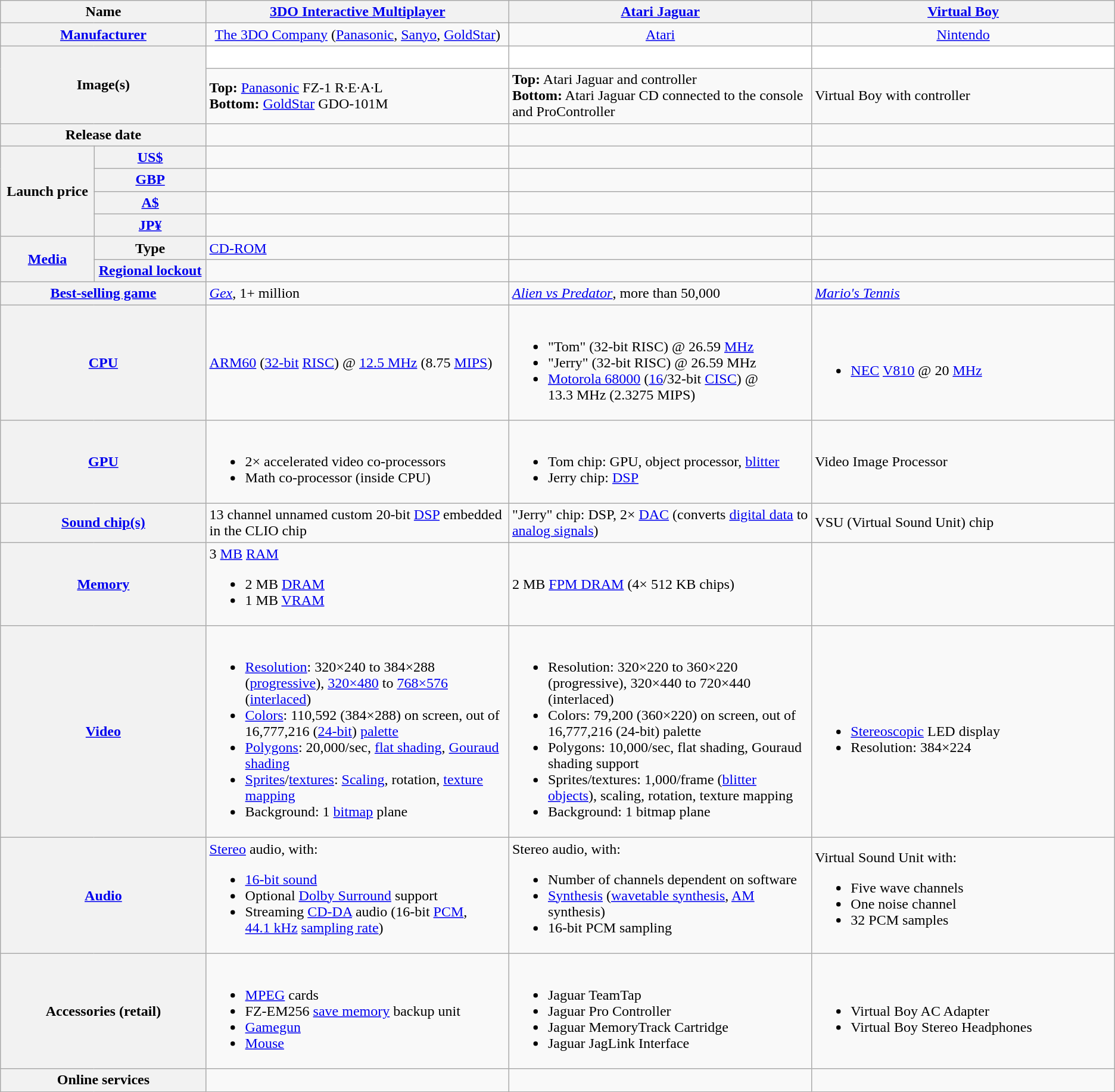<table class="wikitable">
<tr>
<th colspan="2" style="width: 10%;">Name</th>
<th style="width: 15%;"><a href='#'>3DO Interactive Multiplayer</a></th>
<th style="width: 15%;"><a href='#'>Atari Jaguar</a></th>
<th style="width: 15%;"><a href='#'>Virtual Boy</a></th>
</tr>
<tr style="text-align: center;">
<th colspan="2"><a href='#'>Manufacturer</a></th>
<td><a href='#'>The 3DO Company</a> (<a href='#'>Panasonic</a>, <a href='#'>Sanyo</a>, <a href='#'>GoldStar</a>)</td>
<td><a href='#'>Atari</a></td>
<td><a href='#'>Nintendo</a></td>
</tr>
<tr style="text-align:center;">
<th colspan="2" rowspan="2" ;>Image(s)</th>
<td style="background: white;"><br></td>
<td style="background: white;"><br></td>
<td style="background: white"></td>
</tr>
<tr>
<td><strong>Top:</strong> <a href='#'>Panasonic</a> FZ-1 R·E·A·L<br><strong>Bottom:</strong> <a href='#'>GoldStar</a> GDO-101M</td>
<td><strong>Top:</strong> Atari Jaguar and controller<br><strong>Bottom:</strong> Atari Jaguar CD connected to the console and ProController</td>
<td>Virtual Boy with controller</td>
</tr>
<tr>
<th colspan="2">Release date</th>
<td></td>
<td></td>
<td></td>
</tr>
<tr>
<th rowspan="4">Launch price</th>
<th><a href='#'>US$</a></th>
<td></td>
<td></td>
<td></td>
</tr>
<tr>
<th><a href='#'>GBP</a></th>
<td></td>
<td></td>
<td></td>
</tr>
<tr>
<th><a href='#'>A$</a></th>
<td></td>
<td></td>
<td></td>
</tr>
<tr>
<th><a href='#'>JP¥</a></th>
<td></td>
<td></td>
<td></td>
</tr>
<tr>
<th rowspan="2"><a href='#'>Media</a></th>
<th>Type</th>
<td><a href='#'>CD-ROM</a></td>
<td></td>
<td></td>
</tr>
<tr>
<th><a href='#'>Regional lockout</a></th>
<td></td>
<td></td>
<td></td>
</tr>
<tr>
<th colspan="2"><a href='#'>Best-selling game</a></th>
<td><em><a href='#'>Gex</a></em>, 1+ million</td>
<td><em><a href='#'>Alien vs Predator</a></em>, more than 50,000</td>
<td><em><a href='#'>Mario's Tennis</a></em> </td>
</tr>
<tr>
<th colspan="2"><a href='#'>CPU</a></th>
<td><a href='#'>ARM60</a> (<a href='#'>32‑bit</a> <a href='#'>RISC</a>) @ <a href='#'>12.5 MHz</a> (8.75 <a href='#'>MIPS</a>)</td>
<td><br><ul><li>"Tom" (32‑bit RISC) @ 26.59 <a href='#'>MHz</a></li><li>"Jerry" (32‑bit RISC) @ 26.59 MHz</li><li><a href='#'>Motorola 68000</a> (<a href='#'>16</a>/32‑bit <a href='#'>CISC</a>) @ 13.3 MHz (2.3275 MIPS)</li></ul></td>
<td><br><ul><li><a href='#'>NEC</a> <a href='#'>V810</a> @ 20 <a href='#'>MHz</a></li></ul></td>
</tr>
<tr>
<th colspan="2"><a href='#'>GPU</a></th>
<td><br><ul><li>2× accelerated video co-processors</li><li>Math co-processor (inside CPU)</li></ul></td>
<td><br><ul><li>Tom chip: GPU, object processor, <a href='#'>blitter</a></li><li>Jerry chip: <a href='#'>DSP</a></li></ul></td>
<td>Video Image Processor</td>
</tr>
<tr>
<th colspan="2"><a href='#'>Sound chip(s)</a></th>
<td>13 channel unnamed custom 20‑bit <a href='#'>DSP</a> embedded in the CLIO chip</td>
<td>"Jerry" chip: DSP, 2× <a href='#'>DAC</a> (converts <a href='#'>digital data</a> to <a href='#'>analog signals</a>)</td>
<td>VSU (Virtual Sound Unit) chip</td>
</tr>
<tr>
<th colspan="2"><a href='#'>Memory</a></th>
<td>3 <a href='#'>MB</a> <a href='#'>RAM</a><br><ul><li>2 MB <a href='#'>DRAM</a></li><li>1 MB <a href='#'>VRAM</a></li></ul></td>
<td>2 MB <a href='#'>FPM DRAM</a> (4× 512 KB chips)</td>
<td></td>
</tr>
<tr>
<th colspan="2"><a href='#'>Video</a></th>
<td><br><ul><li><a href='#'>Resolution</a>: 320×240 to 384×288 (<a href='#'>progressive</a>), <a href='#'>320×480</a> to <a href='#'>768×576</a> (<a href='#'>interlaced</a>)</li><li><a href='#'>Colors</a>: 110,592 (384×288) on screen, out of 16,777,216 (<a href='#'>24‑bit</a>) <a href='#'>palette</a></li><li><a href='#'>Polygons</a>: 20,000/sec, <a href='#'>flat shading</a>, <a href='#'>Gouraud shading</a></li><li><a href='#'>Sprites</a>/<a href='#'>textures</a>: <a href='#'>Scaling</a>, rotation, <a href='#'>texture mapping</a></li><li>Background: 1 <a href='#'>bitmap</a> plane</li></ul></td>
<td><br><ul><li>Resolution: 320×220 to 360×220 (progressive), 320×440 to 720×440 (interlaced)</li><li>Colors: 79,200 (360×220) on screen, out of 16,777,216 (24‑bit) palette</li><li>Polygons: 10,000/sec, flat shading, Gouraud shading support</li><li>Sprites/textures: 1,000/frame (<a href='#'>blitter objects</a>), scaling, rotation, texture mapping</li><li>Background: 1 bitmap plane</li></ul></td>
<td><br><ul><li><a href='#'>Stereoscopic</a> LED display</li><li>Resolution: 384×224</li></ul></td>
</tr>
<tr>
<th colspan="2"><a href='#'>Audio</a></th>
<td><a href='#'>Stereo</a> audio, with:<br><ul><li><a href='#'>16‑bit sound</a></li><li>Optional <a href='#'>Dolby Surround</a> support</li><li>Streaming <a href='#'>CD-DA</a> audio (16‑bit <a href='#'>PCM</a>, <a href='#'>44.1 kHz</a> <a href='#'>sampling rate</a>)</li></ul></td>
<td>Stereo audio, with:<br><ul><li>Number of channels dependent on software</li><li><a href='#'>Synthesis</a> (<a href='#'>wavetable synthesis</a>, <a href='#'>AM</a> synthesis)</li><li>16‑bit PCM sampling</li></ul></td>
<td>Virtual Sound Unit with:<br><ul><li>Five wave channels</li><li>One noise channel</li><li>32 PCM samples</li></ul></td>
</tr>
<tr>
<th colspan="2">Accessories (retail)</th>
<td><br><ul><li><a href='#'>MPEG</a> cards</li><li>FZ-EM256 <a href='#'>save memory</a> backup unit</li><li><a href='#'>Gamegun</a></li><li><a href='#'>Mouse</a></li></ul></td>
<td><br><ul><li>Jaguar TeamTap</li><li>Jaguar Pro Controller</li><li>Jaguar MemoryTrack Cartridge</li><li>Jaguar JagLink Interface</li></ul></td>
<td><br><ul><li>Virtual Boy AC Adapter</li><li>Virtual Boy Stereo Headphones</li></ul></td>
</tr>
<tr>
<th colspan="2">Online services</th>
<td></td>
<td></td>
<td></td>
</tr>
</table>
